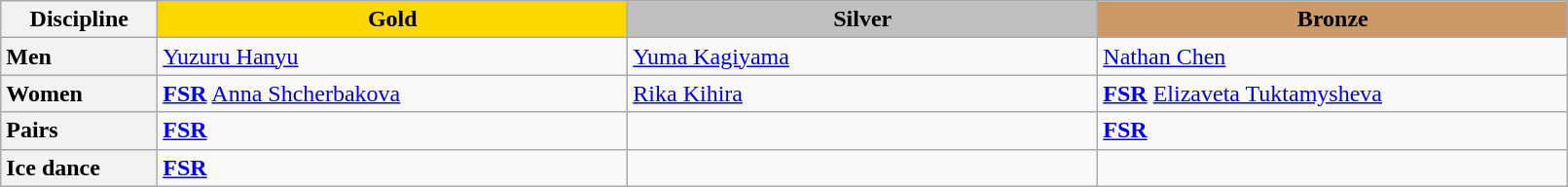<table class="wikitable unsortable" style="text-align:left; width:85%">
<tr>
<th scope="col" style="text-align:center; width:10%">Discipline</th>
<th scope="col" style="text-align:center; width:30%; background:gold">Gold</th>
<th scope="col" style="text-align:center; width:30%; background:silver">Silver</th>
<th scope="col" style="text-align:center; width:30%; background:#c96">Bronze</th>
</tr>
<tr>
<th scope="row" style="text-align:left">Men</th>
<td> <a href='#'>Yuzuru Hanyu</a></td>
<td> <a href='#'>Yuma Kagiyama</a></td>
<td> <a href='#'>Nathan Chen</a></td>
</tr>
<tr>
<th scope="row" style="text-align:left">Women</th>
<td><strong><a href='#'>FSR</a></strong> <a href='#'>Anna Shcherbakova</a></td>
<td> <a href='#'>Rika Kihira</a></td>
<td><strong><a href='#'>FSR</a></strong> <a href='#'>Elizaveta Tuktamysheva</a></td>
</tr>
<tr>
<th scope="row" style="text-align:left">Pairs</th>
<td><strong><a href='#'>FSR</a></strong> </td>
<td> </td>
<td><strong><a href='#'>FSR</a></strong> </td>
</tr>
<tr>
<th scope="row" style="text-align:left">Ice dance</th>
<td><strong><a href='#'>FSR</a></strong> </td>
<td> </td>
<td> </td>
</tr>
</table>
